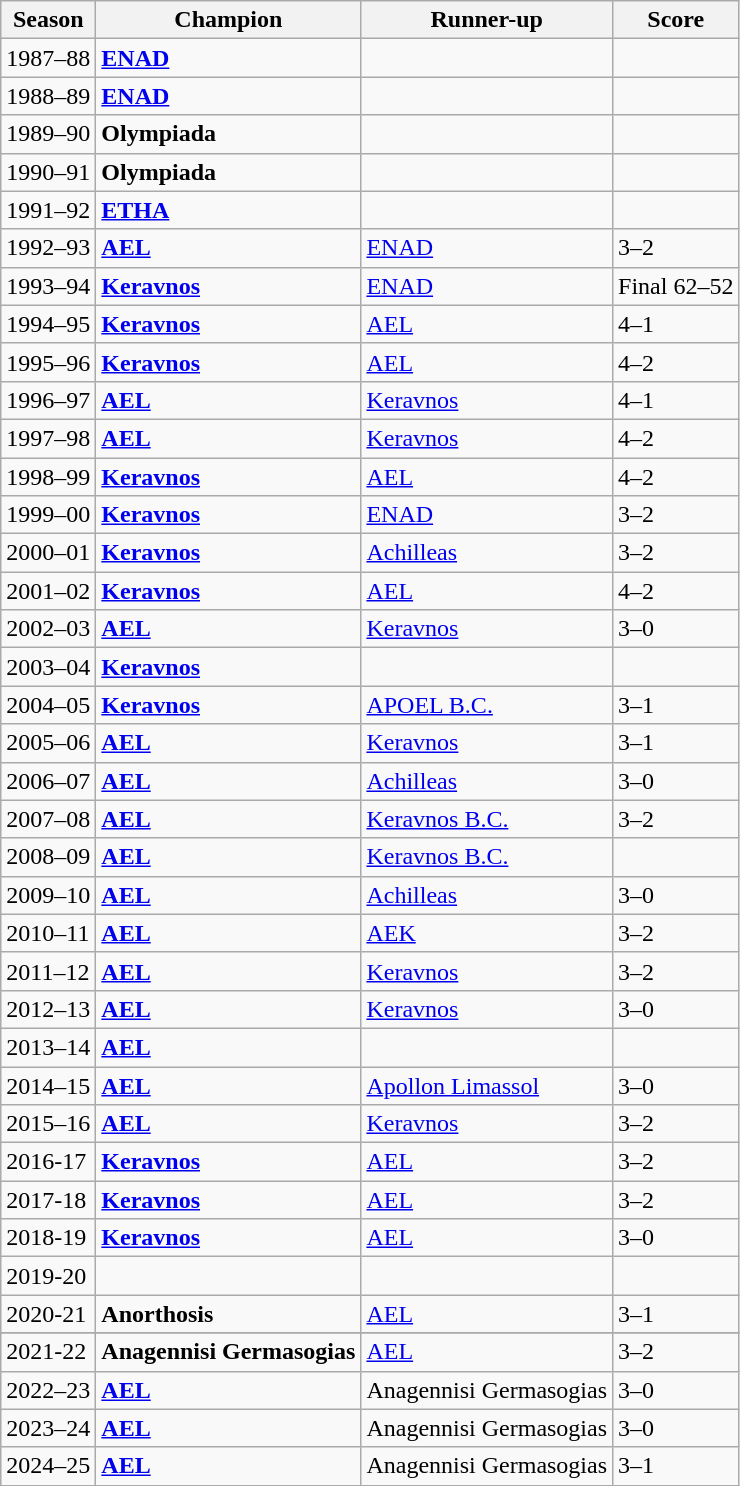<table class="wikitable">
<tr>
<th>Season</th>
<th>Champion</th>
<th>Runner-up</th>
<th>Score</th>
</tr>
<tr>
<td>1987–88</td>
<td><strong><a href='#'>ENAD</a></strong></td>
<td></td>
<td></td>
</tr>
<tr>
<td>1988–89</td>
<td><strong><a href='#'>ENAD</a></strong></td>
<td></td>
<td></td>
</tr>
<tr>
<td>1989–90</td>
<td><strong>Olympiada</strong></td>
<td></td>
<td></td>
</tr>
<tr>
<td>1990–91</td>
<td><strong>Olympiada</strong></td>
<td></td>
<td></td>
</tr>
<tr>
<td>1991–92</td>
<td><strong><a href='#'>ETHA</a></strong></td>
<td></td>
<td></td>
</tr>
<tr>
<td>1992–93</td>
<td><strong><a href='#'>AEL</a></strong></td>
<td><a href='#'>ENAD</a></td>
<td>3–2</td>
</tr>
<tr>
<td>1993–94</td>
<td><strong><a href='#'>Keravnos</a></strong></td>
<td><a href='#'>ENAD</a></td>
<td>Final 62–52</td>
</tr>
<tr>
<td>1994–95</td>
<td><strong><a href='#'>Keravnos</a></strong></td>
<td><a href='#'>AEL</a></td>
<td>4–1</td>
</tr>
<tr>
<td>1995–96</td>
<td><strong><a href='#'>Keravnos</a></strong></td>
<td><a href='#'>AEL</a></td>
<td>4–2</td>
</tr>
<tr>
<td>1996–97</td>
<td><strong><a href='#'>AEL</a></strong></td>
<td><a href='#'>Keravnos</a></td>
<td>4–1</td>
</tr>
<tr>
<td>1997–98</td>
<td><strong><a href='#'>AEL</a></strong></td>
<td><a href='#'>Keravnos</a></td>
<td>4–2</td>
</tr>
<tr>
<td>1998–99</td>
<td><strong><a href='#'>Keravnos</a></strong></td>
<td><a href='#'>AEL</a></td>
<td>4–2</td>
</tr>
<tr>
<td>1999–00</td>
<td><strong><a href='#'>Keravnos</a></strong></td>
<td><a href='#'>ENAD</a></td>
<td>3–2</td>
</tr>
<tr>
<td>2000–01</td>
<td><strong><a href='#'>Keravnos</a></strong></td>
<td><a href='#'>Achilleas</a></td>
<td>3–2</td>
</tr>
<tr>
<td>2001–02</td>
<td><strong><a href='#'>Keravnos</a></strong></td>
<td><a href='#'>AEL</a></td>
<td>4–2</td>
</tr>
<tr>
<td>2002–03</td>
<td><strong><a href='#'>AEL</a></strong></td>
<td><a href='#'>Keravnos</a></td>
<td>3–0</td>
</tr>
<tr>
<td>2003–04</td>
<td><strong><a href='#'>Keravnos</a></strong></td>
<td></td>
<td></td>
</tr>
<tr>
<td>2004–05</td>
<td><strong><a href='#'>Keravnos</a></strong></td>
<td><a href='#'>APOEL B.C.</a></td>
<td>3–1</td>
</tr>
<tr>
<td>2005–06</td>
<td><strong><a href='#'>AEL</a></strong></td>
<td><a href='#'>Keravnos</a></td>
<td>3–1</td>
</tr>
<tr>
<td>2006–07</td>
<td><strong><a href='#'>AEL</a></strong></td>
<td><a href='#'>Achilleas</a></td>
<td>3–0</td>
</tr>
<tr>
<td>2007–08</td>
<td><strong><a href='#'>AEL</a></strong></td>
<td><a href='#'>Keravnos B.C.</a></td>
<td>3–2</td>
</tr>
<tr>
<td>2008–09</td>
<td><strong><a href='#'>AEL</a></strong></td>
<td><a href='#'>Keravnos B.C.</a></td>
<td></td>
</tr>
<tr>
<td>2009–10</td>
<td><strong><a href='#'>AEL</a></strong></td>
<td><a href='#'>Achilleas</a></td>
<td>3–0</td>
</tr>
<tr>
<td>2010–11</td>
<td><strong><a href='#'>AEL</a></strong></td>
<td><a href='#'>AEK</a></td>
<td>3–2</td>
</tr>
<tr>
<td>2011–12</td>
<td><strong><a href='#'>AEL</a></strong></td>
<td><a href='#'>Keravnos</a></td>
<td>3–2</td>
</tr>
<tr>
<td>2012–13</td>
<td><strong><a href='#'>AEL</a></strong></td>
<td><a href='#'>Keravnos</a></td>
<td>3–0</td>
</tr>
<tr>
<td>2013–14</td>
<td><strong><a href='#'>AEL</a></strong></td>
<td></td>
<td></td>
</tr>
<tr>
<td>2014–15</td>
<td><strong><a href='#'>AEL</a></strong></td>
<td><a href='#'>Apollon Limassol</a></td>
<td>3–0</td>
</tr>
<tr>
<td>2015–16</td>
<td><strong><a href='#'>AEL</a></strong></td>
<td><a href='#'>Keravnos</a></td>
<td>3–2</td>
</tr>
<tr>
<td>2016-17</td>
<td><a href='#'><strong>Keravnos</strong></a></td>
<td><a href='#'>AEL</a></td>
<td>3–2</td>
</tr>
<tr>
<td>2017-18</td>
<td><a href='#'><strong>Keravnos</strong></a></td>
<td><a href='#'>AEL</a></td>
<td>3–2</td>
</tr>
<tr>
<td>2018-19</td>
<td><a href='#'><strong>Keravnos</strong></a></td>
<td><a href='#'>AEL</a></td>
<td>3–0</td>
</tr>
<tr>
<td>2019-20</td>
<td></td>
<td></td>
<td></td>
</tr>
<tr>
<td>2020-21</td>
<td><strong>Anorthosis</strong></td>
<td><a href='#'>AEL</a></td>
<td>3–1</td>
</tr>
<tr>
</tr>
<tr>
<td>2021-22</td>
<td><strong>Anagennisi Germasogias</strong></td>
<td><a href='#'>AEL</a></td>
<td>3–2</td>
</tr>
<tr>
<td>2022–23</td>
<td><strong><a href='#'>AEL</a></strong></td>
<td>Anagennisi Germasogias</td>
<td>3–0</td>
</tr>
<tr>
<td>2023–24</td>
<td><strong><a href='#'>AEL</a></strong></td>
<td>Anagennisi Germasogias</td>
<td>3–0</td>
</tr>
<tr>
<td>2024–25</td>
<td><strong><a href='#'>AEL</a></strong></td>
<td>Anagennisi Germasogias</td>
<td>3–1</td>
</tr>
</table>
